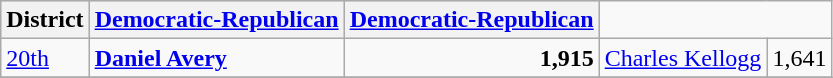<table class=wikitable>
<tr bgcolor=lightgrey>
<th>District</th>
<th><a href='#'>Democratic-Republican</a></th>
<th><a href='#'>Democratic-Republican</a></th>
</tr>
<tr>
<td><a href='#'>20th</a></td>
<td><strong><a href='#'>Daniel Avery</a></strong></td>
<td align="right"><strong>1,915</strong></td>
<td><a href='#'>Charles Kellogg</a></td>
<td align="right">1,641</td>
</tr>
<tr>
</tr>
</table>
